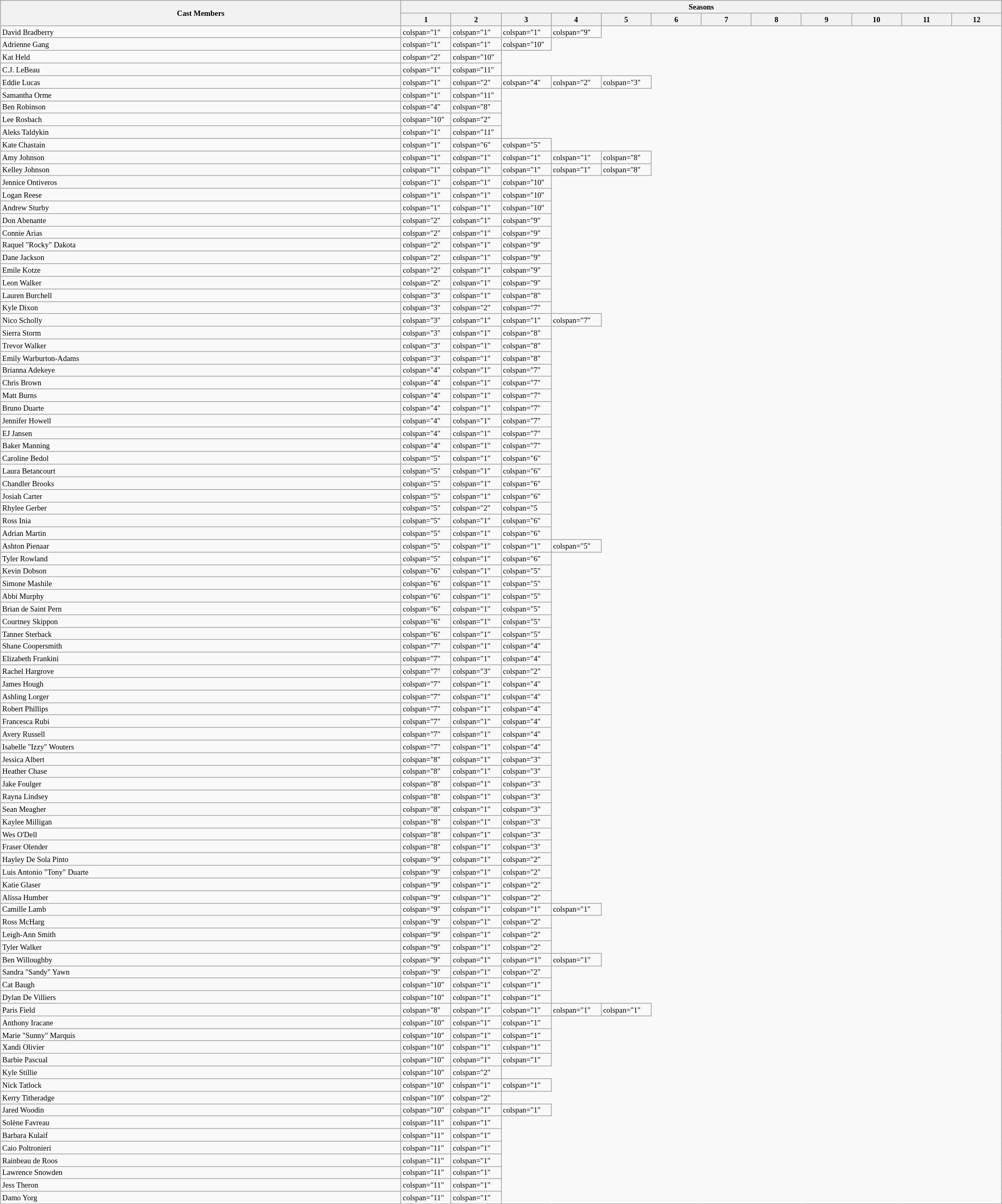<table class="wikitable sortable" width="100%" style="font-size:60%">
<tr>
<th rowspan="2">Cast Members</th>
<th colspan="12">Seasons</th>
</tr>
<tr>
<th style="width:5%;">1</th>
<th style="width:5%;">2</th>
<th style="width:5%;">3</th>
<th style="width:5%;">4</th>
<th style="width:5%;">5</th>
<th style="width:5%;">6</th>
<th style="width:5%;">7</th>
<th style="width:5%;">8</th>
<th style="width:5%;">9</th>
<th style="width:5%;">10</th>
<th style="width:5%;">11</th>
<th style="width:5%;">12</th>
</tr>
<tr>
<td>David Bradberry</td>
<td>colspan="1" </td>
<td>colspan="1" </td>
<td>colspan="1" </td>
<td>colspan="9" </td>
</tr>
<tr>
<td>Adrienne Gang</td>
<td>colspan="1" </td>
<td>colspan="1" </td>
<td>colspan="10" </td>
</tr>
<tr>
<td>Kat Held</td>
<td>colspan="2" </td>
<td>colspan="10" </td>
</tr>
<tr>
<td>C.J. LeBeau</td>
<td>colspan="1" </td>
<td>colspan="11" </td>
</tr>
<tr>
<td>Eddie Lucas</td>
<td>colspan="1" </td>
<td>colspan="2" </td>
<td>colspan="4" </td>
<td>colspan="2" </td>
<td>colspan="3" </td>
</tr>
<tr>
<td>Samantha Orme</td>
<td>colspan="1" </td>
<td>colspan="11" </td>
</tr>
<tr>
<td>Ben Robinson</td>
<td>colspan="4" </td>
<td>colspan="8" </td>
</tr>
<tr>
<td>Lee Rosbach</td>
<td>colspan="10" </td>
<td>colspan="2" </td>
</tr>
<tr>
<td>Aleks Taldykin</td>
<td>colspan="1" </td>
<td>colspan="11" </td>
</tr>
<tr>
<td>Kate Chastain</td>
<td>colspan="1" </td>
<td>colspan="6" </td>
<td>colspan="5" </td>
</tr>
<tr>
<td>Amy Johnson</td>
<td>colspan="1" </td>
<td>colspan="1" </td>
<td>colspan="1" </td>
<td>colspan="1" </td>
<td>colspan="8" </td>
</tr>
<tr>
<td>Kelley Johnson</td>
<td>colspan="1" </td>
<td>colspan="1" </td>
<td>colspan="1" </td>
<td>colspan="1" </td>
<td>colspan="8" </td>
</tr>
<tr>
<td>Jennice Ontiveros</td>
<td>colspan="1" </td>
<td>colspan="1" </td>
<td>colspan="10" </td>
</tr>
<tr>
<td>Logan Reese</td>
<td>colspan="1" </td>
<td>colspan="1" </td>
<td>colspan="10" </td>
</tr>
<tr>
<td>Andrew Sturby</td>
<td>colspan="1" </td>
<td>colspan="1" </td>
<td>colspan="10" </td>
</tr>
<tr>
<td>Don Abenante</td>
<td>colspan="2" </td>
<td>colspan="1" </td>
<td>colspan="9" </td>
</tr>
<tr>
<td>Connie Arias</td>
<td>colspan="2" </td>
<td>colspan="1" </td>
<td>colspan="9" </td>
</tr>
<tr>
<td>Raquel "Rocky" Dakota</td>
<td>colspan="2" </td>
<td>colspan="1" </td>
<td>colspan="9" </td>
</tr>
<tr>
<td>Dane Jackson</td>
<td>colspan="2" </td>
<td>colspan="1" </td>
<td>colspan="9" </td>
</tr>
<tr>
<td>Emile Kotze</td>
<td>colspan="2" </td>
<td>colspan="1" </td>
<td>colspan="9" </td>
</tr>
<tr>
<td>Leon Walker</td>
<td>colspan="2" </td>
<td>colspan="1" </td>
<td>colspan="9" </td>
</tr>
<tr>
<td>Lauren Burchell</td>
<td>colspan="3" </td>
<td>colspan="1" </td>
<td>colspan="8" </td>
</tr>
<tr>
<td>Kyle Dixon</td>
<td>colspan="3" </td>
<td>colspan="2" </td>
<td>colspan="7" </td>
</tr>
<tr>
<td>Nico Scholly</td>
<td>colspan="3" </td>
<td>colspan="1" </td>
<td>colspan="1" </td>
<td>colspan="7" </td>
</tr>
<tr>
<td>Sierra Storm</td>
<td>colspan="3" </td>
<td>colspan="1" </td>
<td>colspan="8" </td>
</tr>
<tr>
<td>Trevor Walker</td>
<td>colspan="3" </td>
<td>colspan="1" </td>
<td>colspan="8" </td>
</tr>
<tr>
<td nowrap>Emily Warburton-Adams</td>
<td>colspan="3" </td>
<td>colspan="1" </td>
<td>colspan="8" </td>
</tr>
<tr>
<td>Brianna Adekeye</td>
<td>colspan="4" </td>
<td>colspan="1" </td>
<td>colspan="7" </td>
</tr>
<tr>
<td>Chris Brown</td>
<td>colspan="4" </td>
<td>colspan="1" </td>
<td>colspan="7" </td>
</tr>
<tr>
<td>Matt Burns</td>
<td>colspan="4" </td>
<td>colspan="1" </td>
<td>colspan="7" </td>
</tr>
<tr>
<td>Bruno Duarte</td>
<td>colspan="4" </td>
<td>colspan="1" </td>
<td>colspan="7" </td>
</tr>
<tr>
<td>Jennifer Howell</td>
<td>colspan="4" </td>
<td>colspan="1" </td>
<td>colspan="7" </td>
</tr>
<tr>
<td>EJ Jansen</td>
<td>colspan="4" </td>
<td>colspan="1" </td>
<td>colspan="7" </td>
</tr>
<tr>
<td>Baker Manning</td>
<td>colspan="4" </td>
<td>colspan="1" </td>
<td>colspan="7" </td>
</tr>
<tr>
<td>Caroline Bedol</td>
<td>colspan="5" </td>
<td>colspan="1" </td>
<td>colspan="6" </td>
</tr>
<tr>
<td>Laura Betancourt</td>
<td>colspan="5" </td>
<td>colspan="1" </td>
<td>colspan="6" </td>
</tr>
<tr>
<td>Chandler Brooks</td>
<td>colspan="5" </td>
<td>colspan="1" </td>
<td>colspan="6" </td>
</tr>
<tr>
<td>Josiah Carter</td>
<td>colspan="5" </td>
<td>colspan="1" </td>
<td>colspan="6" </td>
</tr>
<tr>
<td>Rhylee Gerber</td>
<td>colspan="5" </td>
<td>colspan="2" </td>
<td>colspan="5 </td>
</tr>
<tr>
<td>Ross Inia</td>
<td>colspan="5" </td>
<td>colspan="1" </td>
<td>colspan="6" </td>
</tr>
<tr>
<td>Adrian Martin</td>
<td>colspan="5" </td>
<td>colspan="1" </td>
<td>colspan="6" </td>
</tr>
<tr>
<td>Ashton Pienaar</td>
<td>colspan="5" </td>
<td>colspan="1" </td>
<td>colspan="1" </td>
<td>colspan="5" </td>
</tr>
<tr>
<td>Tyler Rowland</td>
<td>colspan="5" </td>
<td>colspan="1" </td>
<td>colspan="6" </td>
</tr>
<tr>
<td>Kevin Dobson</td>
<td>colspan="6" </td>
<td>colspan="1" </td>
<td>colspan="5" </td>
</tr>
<tr>
<td>Simone Mashile</td>
<td>colspan="6" </td>
<td>colspan="1" </td>
<td>colspan="5" </td>
</tr>
<tr>
<td>Abbi Murphy</td>
<td>colspan="6" </td>
<td>colspan="1" </td>
<td>colspan="5" </td>
</tr>
<tr>
<td>Brian de Saint Pern</td>
<td>colspan="6" </td>
<td>colspan="1" </td>
<td>colspan="5" </td>
</tr>
<tr>
<td>Courtney Skippon</td>
<td>colspan="6" </td>
<td>colspan="1" </td>
<td>colspan="5" </td>
</tr>
<tr>
<td>Tanner Sterback</td>
<td>colspan="6" </td>
<td>colspan="1" </td>
<td>colspan="5" </td>
</tr>
<tr>
<td>Shane Coopersmith</td>
<td>colspan="7" </td>
<td>colspan="1" </td>
<td>colspan="4" </td>
</tr>
<tr>
<td>Elizabeth Frankini</td>
<td>colspan="7" </td>
<td>colspan="1" </td>
<td>colspan="4" </td>
</tr>
<tr>
<td>Rachel Hargrove</td>
<td>colspan="7" </td>
<td>colspan="3" </td>
<td>colspan="2" </td>
</tr>
<tr>
<td>James Hough</td>
<td>colspan="7" </td>
<td>colspan="1" </td>
<td>colspan="4" </td>
</tr>
<tr>
<td>Ashling Lorger</td>
<td>colspan="7" </td>
<td>colspan="1" </td>
<td>colspan="4" </td>
</tr>
<tr>
<td>Robert Phillips</td>
<td>colspan="7" </td>
<td>colspan="1" </td>
<td>colspan="4" </td>
</tr>
<tr>
<td>Francesca Rubi</td>
<td>colspan="7" </td>
<td>colspan="1" </td>
<td>colspan="4" </td>
</tr>
<tr>
<td>Avery Russell</td>
<td>colspan="7" </td>
<td>colspan="1" </td>
<td>colspan="4" </td>
</tr>
<tr>
<td>Isabelle "Izzy" Wouters</td>
<td>colspan="7" </td>
<td>colspan="1" </td>
<td>colspan="4" </td>
</tr>
<tr>
<td>Jessica Albert</td>
<td>colspan="8" </td>
<td>colspan="1" </td>
<td>colspan="3" </td>
</tr>
<tr>
<td>Heather Chase</td>
<td>colspan="8" </td>
<td>colspan="1" </td>
<td>colspan="3" </td>
</tr>
<tr>
<td>Jake Foulger</td>
<td>colspan="8" </td>
<td>colspan="1" </td>
<td>colspan="3" </td>
</tr>
<tr>
<td>Rayna Lindsey</td>
<td>colspan="8" </td>
<td>colspan="1" </td>
<td>colspan="3" </td>
</tr>
<tr>
<td>Sean Meagher</td>
<td>colspan="8" </td>
<td>colspan="1" </td>
<td>colspan="3" </td>
</tr>
<tr>
<td>Kaylee Milligan</td>
<td>colspan="8" </td>
<td>colspan="1" </td>
<td>colspan="3" </td>
</tr>
<tr>
<td>Wes O'Dell</td>
<td>colspan="8" </td>
<td>colspan="1" </td>
<td>colspan="3" </td>
</tr>
<tr>
<td>Fraser Olender</td>
<td>colspan="8" </td>
<td>colspan="1" </td>
<td>colspan="3" </td>
</tr>
<tr>
<td>Hayley De Sola Pinto</td>
<td>colspan="9" </td>
<td>colspan="1" </td>
<td>colspan="2" </td>
</tr>
<tr>
<td>Luis Antonio "Tony" Duarte</td>
<td>colspan="9" </td>
<td>colspan="1" </td>
<td>colspan="2" </td>
</tr>
<tr>
<td>Katie Glaser</td>
<td>colspan="9" </td>
<td>colspan="1" </td>
<td>colspan="2" </td>
</tr>
<tr>
<td>Alissa Humber</td>
<td>colspan="9" </td>
<td>colspan="1" </td>
<td>colspan="2" </td>
</tr>
<tr>
<td>Camille Lamb</td>
<td>colspan="9" </td>
<td>colspan="1" </td>
<td>colspan="1" </td>
<td>colspan="1" </td>
</tr>
<tr>
<td>Ross McHarg</td>
<td>colspan="9" </td>
<td>colspan="1" </td>
<td>colspan="2" </td>
</tr>
<tr>
<td>Leigh-Ann Smith</td>
<td>colspan="9" </td>
<td>colspan="1" </td>
<td>colspan="2" </td>
</tr>
<tr>
<td>Tyler Walker</td>
<td>colspan="9" </td>
<td>colspan="1"</td>
<td>colspan="2" </td>
</tr>
<tr>
<td>Ben Willoughby</td>
<td>colspan="9" </td>
<td>colspan="1"</td>
<td>colspan=“1” </td>
<td>colspan="1" </td>
</tr>
<tr>
<td>Sandra "Sandy" Yawn</td>
<td>colspan="9" </td>
<td>colspan="1" </td>
<td>colspan="2" </td>
</tr>
<tr>
<td>Cat Baugh</td>
<td>colspan="10" </td>
<td>colspan="1" </td>
<td>colspan="1" </td>
</tr>
<tr>
<td>Dylan De Villiers</td>
<td>colspan="10" </td>
<td>colspan="1" </td>
<td>colspan="1" </td>
</tr>
<tr>
<td>Paris Field</td>
<td>colspan="8" </td>
<td>colspan="1" </td>
<td>colspan="1" </td>
<td>colspan="1" </td>
<td>colspan="1" </td>
</tr>
<tr>
<td>Anthony Iracane</td>
<td>colspan="10" </td>
<td>colspan="1" </td>
<td>colspan="1" </td>
</tr>
<tr>
<td>Marie "Sunny" Marquis</td>
<td>colspan="10" </td>
<td>colspan="1" </td>
<td>colspan="1" </td>
</tr>
<tr>
<td>Xandi Olivier</td>
<td>colspan="10" </td>
<td>colspan="1" </td>
<td>colspan="1" </td>
</tr>
<tr>
<td>Barbie Pascual</td>
<td>colspan="10" </td>
<td>colspan="1" </td>
<td>colspan="1" </td>
</tr>
<tr>
<td>Kyle Stillie</td>
<td>colspan="10" </td>
<td>colspan="2" </td>
</tr>
<tr>
<td>Nick Tatlock</td>
<td>colspan="10" </td>
<td>colspan="1" </td>
<td>colspan="1" </td>
</tr>
<tr>
<td>Kerry Titheradge</td>
<td>colspan="10" </td>
<td>colspan="2" </td>
</tr>
<tr>
<td>Jared Woodin</td>
<td>colspan="10" </td>
<td>colspan="1" </td>
<td>colspan="1" </td>
</tr>
<tr>
<td>Solène Favreau</td>
<td>colspan="11" </td>
<td>colspan="1" </td>
</tr>
<tr>
<td>Barbara Kulaif</td>
<td>colspan="11" </td>
<td>colspan="1" </td>
</tr>
<tr>
<td>Caio Poltronieri</td>
<td>colspan="11" </td>
<td>colspan="1" </td>
</tr>
<tr>
<td>Rainbeau de Roos</td>
<td>colspan="11" </td>
<td>colspan="1" </td>
</tr>
<tr>
<td>Lawrence Snowden</td>
<td>colspan="11" </td>
<td>colspan="1" </td>
</tr>
<tr>
<td>Jess Theron</td>
<td>colspan="11" </td>
<td>colspan="1" </td>
</tr>
<tr>
<td>Damo Yorg</td>
<td>colspan="11" </td>
<td>colspan="1" </td>
</tr>
</table>
